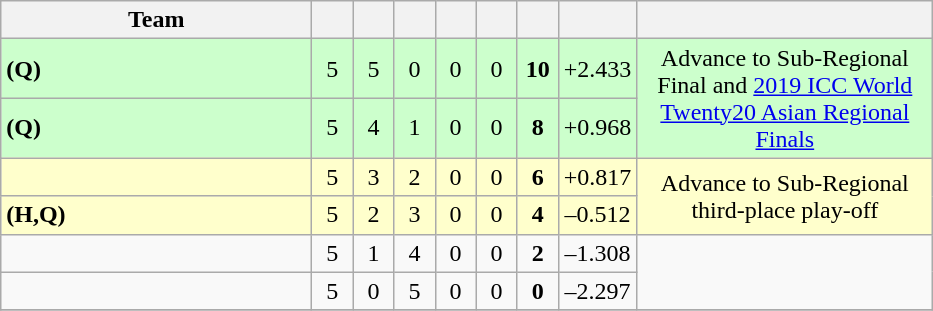<table class="wikitable" style="text-align:center">
<tr>
<th width=200>Team</th>
<th width=20></th>
<th width=20></th>
<th width=20></th>
<th width=20></th>
<th width=20></th>
<th width=20></th>
<th width=45></th>
<th width=190></th>
</tr>
<tr style="background:#cfc;">
<td align="left"> <strong>(Q)</strong></td>
<td>5</td>
<td>5</td>
<td>0</td>
<td>0</td>
<td>0</td>
<td><strong>10</strong></td>
<td>+2.433</td>
<td rowspan=2>Advance to Sub-Regional Final and <a href='#'>2019 ICC World Twenty20 Asian Regional Finals</a></td>
</tr>
<tr style="background:#cfc;">
<td align="left"> <strong>(Q)</strong></td>
<td>5</td>
<td>4</td>
<td>1</td>
<td>0</td>
<td>0</td>
<td><strong>8</strong></td>
<td>+0.968</td>
</tr>
<tr style="background:#ffc;">
<td align="left"></td>
<td>5</td>
<td>3</td>
<td>2</td>
<td>0</td>
<td>0</td>
<td><strong>6</strong></td>
<td>+0.817</td>
<td rowspan=2>Advance to Sub-Regional third-place play-off</td>
</tr>
<tr style="background:#ffc;">
<td align="left"> <strong>(H,Q)</strong></td>
<td>5</td>
<td>2</td>
<td>3</td>
<td>0</td>
<td>0</td>
<td><strong>4</strong></td>
<td>–0.512</td>
</tr>
<tr>
<td align="left"></td>
<td>5</td>
<td>1</td>
<td>4</td>
<td>0</td>
<td>0</td>
<td><strong>2</strong></td>
<td>–1.308</td>
<td rowspan=2></td>
</tr>
<tr>
<td align="left"></td>
<td>5</td>
<td>0</td>
<td>5</td>
<td>0</td>
<td>0</td>
<td><strong>0</strong></td>
<td>–2.297</td>
</tr>
<tr>
</tr>
</table>
